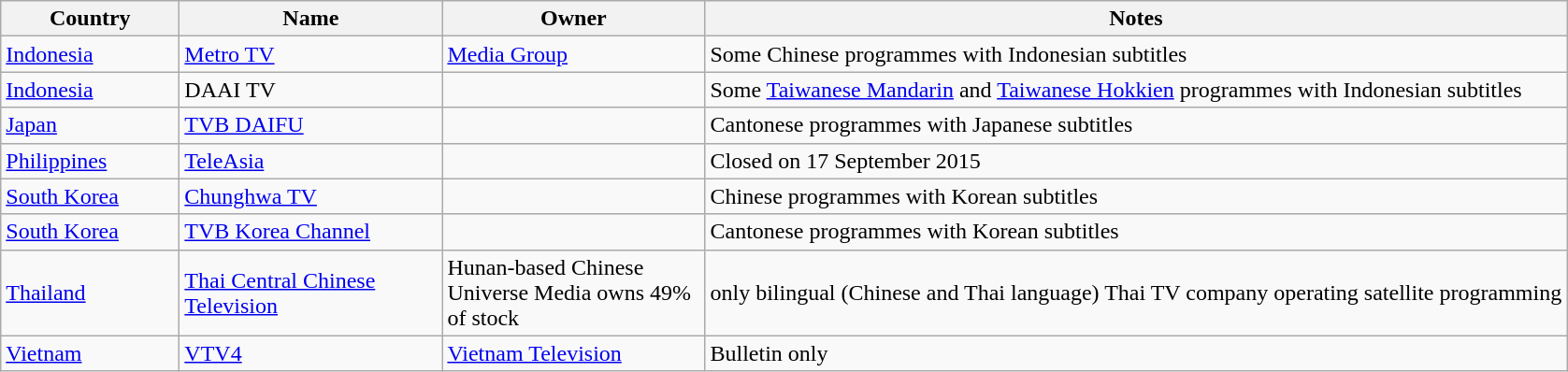<table class=wikitable>
<tr>
<th width="120">Country</th>
<th width="180">Name</th>
<th width="180">Owner</th>
<th>Notes</th>
</tr>
<tr>
<td> <a href='#'>Indonesia</a></td>
<td><a href='#'>Metro TV</a></td>
<td><a href='#'>Media Group</a></td>
<td>Some Chinese programmes with Indonesian subtitles</td>
</tr>
<tr>
<td> <a href='#'>Indonesia</a></td>
<td>DAAI TV</td>
<td></td>
<td>Some <a href='#'>Taiwanese Mandarin</a> and <a href='#'>Taiwanese Hokkien</a> programmes with Indonesian subtitles</td>
</tr>
<tr>
<td> <a href='#'>Japan</a></td>
<td><a href='#'>TVB DAIFU</a></td>
<td></td>
<td>Cantonese programmes with Japanese subtitles</td>
</tr>
<tr>
<td> <a href='#'>Philippines</a></td>
<td><a href='#'>TeleAsia</a></td>
<td></td>
<td>Closed on 17 September 2015</td>
</tr>
<tr>
<td> <a href='#'>South Korea</a></td>
<td><a href='#'>Chunghwa TV</a></td>
<td></td>
<td>Chinese programmes with Korean subtitles</td>
</tr>
<tr>
<td> <a href='#'>South Korea</a></td>
<td><a href='#'>TVB Korea Channel</a></td>
<td></td>
<td>Cantonese programmes with Korean subtitles</td>
</tr>
<tr>
<td> <a href='#'>Thailand</a></td>
<td><a href='#'>Thai Central Chinese Television</a></td>
<td>Hunan-based Chinese Universe Media owns 49% of stock</td>
<td>only bilingual (Chinese and Thai language) Thai TV company operating satellite programming</td>
</tr>
<tr>
<td> <a href='#'>Vietnam</a></td>
<td><a href='#'>VTV4</a></td>
<td><a href='#'>Vietnam Television</a></td>
<td>Bulletin only</td>
</tr>
</table>
